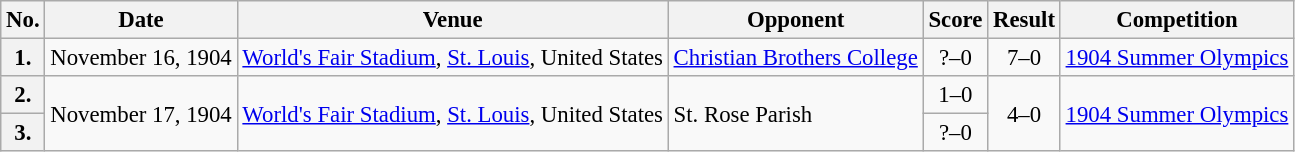<table class="wikitable"style=font-size:95%;">
<tr>
<th>No.</th>
<th>Date</th>
<th>Venue</th>
<th>Opponent</th>
<th>Score</th>
<th>Result</th>
<th>Competition</th>
</tr>
<tr>
<th>1.</th>
<td>November 16, 1904</td>
<td><a href='#'>World's Fair Stadium</a>, <a href='#'>St. Louis</a>, United States</td>
<td> <a href='#'>Christian Brothers College</a></td>
<td align="center">?–0</td>
<td align="center">7–0</td>
<td><a href='#'>1904 Summer Olympics</a></td>
</tr>
<tr>
<th>2.</th>
<td rowspan="2">November 17, 1904</td>
<td rowspan="2"><a href='#'>World's Fair Stadium</a>, <a href='#'>St. Louis</a>, United States</td>
<td rowspan="2"> St. Rose Parish</td>
<td align="center">1–0</td>
<td rowspan="2" align="center">4–0</td>
<td rowspan="2"><a href='#'>1904 Summer Olympics</a></td>
</tr>
<tr>
<th>3.</th>
<td align="center">?–0</td>
</tr>
</table>
